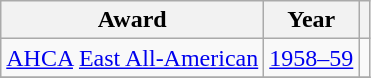<table class="wikitable">
<tr>
<th>Award</th>
<th>Year</th>
<th></th>
</tr>
<tr>
<td><a href='#'>AHCA</a> <a href='#'>East All-American</a></td>
<td><a href='#'>1958–59</a></td>
<td></td>
</tr>
<tr>
</tr>
</table>
